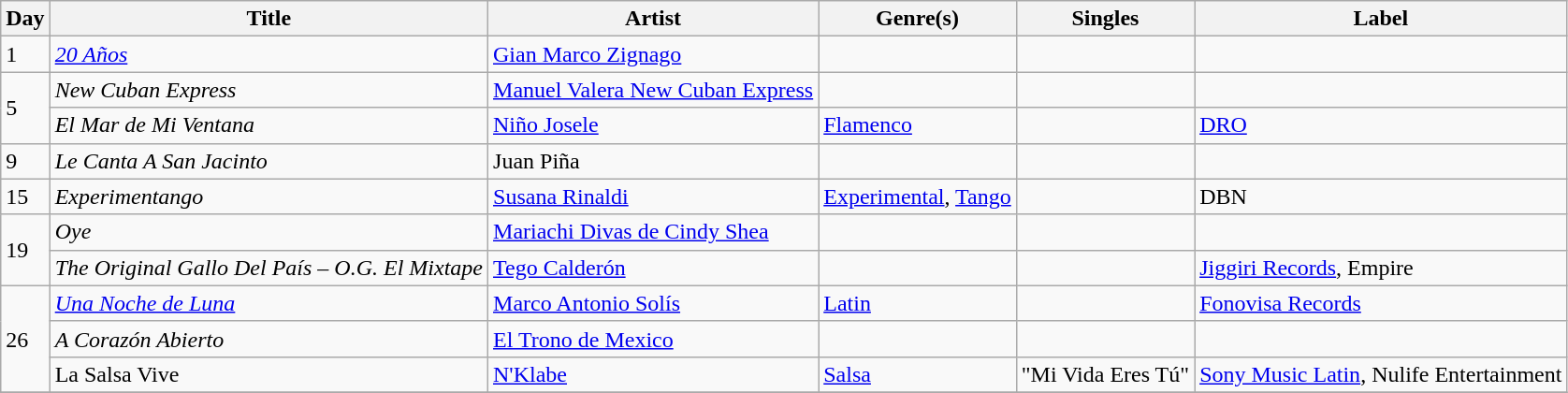<table class="wikitable sortable" style="text-align: left;">
<tr>
<th>Day</th>
<th>Title</th>
<th>Artist</th>
<th>Genre(s)</th>
<th>Singles</th>
<th>Label</th>
</tr>
<tr>
<td>1</td>
<td><em><a href='#'>20 Años</a></em></td>
<td><a href='#'>Gian Marco Zignago</a></td>
<td></td>
<td></td>
<td></td>
</tr>
<tr>
<td rowspan="2">5</td>
<td><em>New Cuban Express</em></td>
<td><a href='#'>Manuel Valera New Cuban Express</a></td>
<td></td>
<td></td>
<td></td>
</tr>
<tr>
<td><em>El Mar de Mi Ventana</em></td>
<td><a href='#'>Niño Josele</a></td>
<td><a href='#'>Flamenco</a></td>
<td></td>
<td><a href='#'>DRO</a></td>
</tr>
<tr>
<td>9</td>
<td><em>Le Canta A San Jacinto</em></td>
<td>Juan Piña</td>
<td></td>
<td></td>
<td></td>
</tr>
<tr>
<td>15</td>
<td><em>Experimentango</em></td>
<td><a href='#'>Susana Rinaldi</a></td>
<td><a href='#'>Experimental</a>, <a href='#'>Tango</a></td>
<td></td>
<td>DBN</td>
</tr>
<tr>
<td rowspan="2">19</td>
<td><em>Oye</em></td>
<td><a href='#'>Mariachi Divas de Cindy Shea</a></td>
<td></td>
<td></td>
<td></td>
</tr>
<tr>
<td><em>The Original Gallo Del País – O.G. El Mixtape</em></td>
<td><a href='#'>Tego Calderón</a></td>
<td></td>
<td></td>
<td><a href='#'>Jiggiri Records</a>, Empire</td>
</tr>
<tr>
<td rowspan="3">26</td>
<td><em><a href='#'>Una Noche de Luna</a></em></td>
<td><a href='#'>Marco Antonio Solís</a></td>
<td><a href='#'>Latin</a></td>
<td></td>
<td><a href='#'>Fonovisa Records</a></td>
</tr>
<tr>
<td><em>A Corazón Abierto</em></td>
<td><a href='#'>El Trono de Mexico</a></td>
<td></td>
<td></td>
<td></td>
</tr>
<tr>
<td>La Salsa Vive</td>
<td><a href='#'>N'Klabe</a></td>
<td><a href='#'>Salsa</a></td>
<td>"Mi Vida Eres Tú"</td>
<td><a href='#'>Sony Music Latin</a>, Nulife Entertainment</td>
</tr>
<tr>
</tr>
</table>
